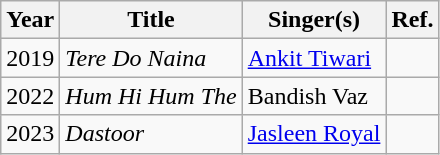<table class="wikitable sortable">
<tr>
<th>Year</th>
<th>Title</th>
<th>Singer(s)</th>
<th class="unsortable">Ref.</th>
</tr>
<tr>
<td>2019</td>
<td><em>Tere Do Naina</em></td>
<td><a href='#'>Ankit Tiwari</a></td>
<td></td>
</tr>
<tr>
<td>2022</td>
<td><em>Hum Hi Hum The</em></td>
<td>Bandish Vaz</td>
<td></td>
</tr>
<tr>
<td>2023</td>
<td><em>Dastoor</em></td>
<td><a href='#'>Jasleen Royal</a></td>
<td></td>
</tr>
</table>
